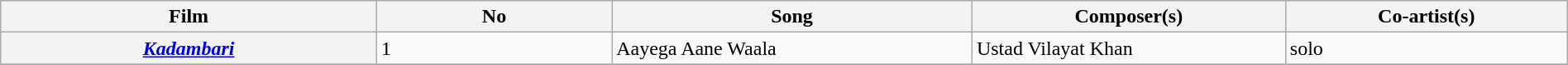<table class="wikitable plainrowheaders" style="width:100%; textcolor:#000">
<tr>
<th scope="col" style="width:24%;">Film</th>
<th>No</th>
<th scope="col" style="width:23%;">Song</th>
<th scope="col" style="width:20%;">Composer(s)</th>
<th scope="col" style="width:18%;">Co-artist(s)</th>
</tr>
<tr>
<th><a href='#'><em>Kadambari</em></a></th>
<td>1</td>
<td>Aayega Aane Waala</td>
<td>Ustad Vilayat Khan</td>
<td>solo</td>
</tr>
<tr>
</tr>
</table>
